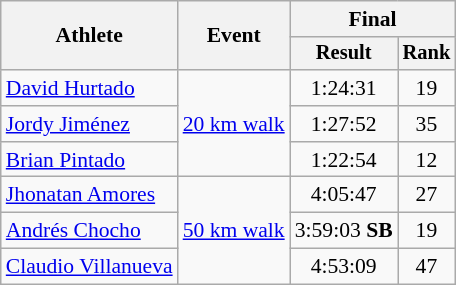<table class="wikitable" style="font-size:90%">
<tr>
<th rowspan="2">Athlete</th>
<th rowspan="2">Event</th>
<th colspan="2">Final</th>
</tr>
<tr style="font-size:95%">
<th>Result</th>
<th>Rank</th>
</tr>
<tr align="center">
<td align="left"><a href='#'>David Hurtado</a></td>
<td rowspan="3"><a href='#'>20 km walk</a></td>
<td>1:24:31</td>
<td>19</td>
</tr>
<tr align="center">
<td align="left"><a href='#'>Jordy Jiménez</a></td>
<td>1:27:52</td>
<td>35</td>
</tr>
<tr align="center">
<td align="left"><a href='#'>Brian Pintado</a></td>
<td>1:22:54</td>
<td>12</td>
</tr>
<tr align="center">
<td align="left"><a href='#'>Jhonatan Amores</a></td>
<td rowspan="3"><a href='#'>50 km walk</a></td>
<td>4:05:47</td>
<td>27</td>
</tr>
<tr align="center">
<td align="left"><a href='#'>Andrés Chocho</a></td>
<td>3:59:03 <strong>SB</strong></td>
<td>19</td>
</tr>
<tr align="center">
<td align="left"><a href='#'>Claudio Villanueva</a></td>
<td>4:53:09</td>
<td>47</td>
</tr>
</table>
